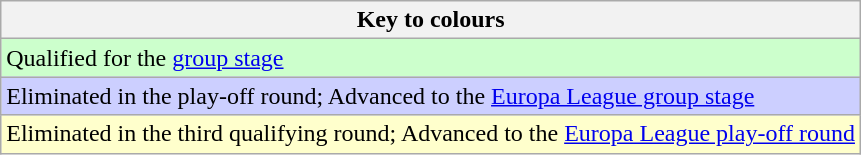<table class="wikitable">
<tr>
<th>Key to colours</th>
</tr>
<tr bgcolor=#ccffcc>
<td>Qualified for the <a href='#'>group stage</a></td>
</tr>
<tr bgcolor=#cccfff>
<td>Eliminated in the play-off round; Advanced to the <a href='#'>Europa League group stage</a></td>
</tr>
<tr bgcolor=#ffffcc>
<td>Eliminated in the third qualifying round; Advanced to the <a href='#'>Europa League play-off round</a></td>
</tr>
</table>
